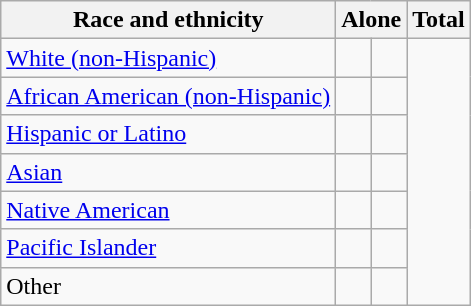<table class="wikitable sortable" ; text-align:right; font-size:80%;">
<tr>
<th>Race and ethnicity</th>
<th colspan="2" data-sort-type="number">Alone</th>
<th colspan="2" data-sort-type="number">Total</th>
</tr>
<tr>
<td><a href='#'>White (non-Hispanic)</a></td>
<td align=right></td>
<td align=right></td>
</tr>
<tr>
<td><a href='#'>African American (non-Hispanic)</a></td>
<td align=right></td>
<td align=right></td>
</tr>
<tr>
<td><a href='#'>Hispanic or Latino</a></td>
<td align=right></td>
<td align=right></td>
</tr>
<tr>
<td><a href='#'>Asian</a></td>
<td align=right></td>
<td align=right></td>
</tr>
<tr>
<td><a href='#'>Native American</a></td>
<td align=right></td>
<td align=right></td>
</tr>
<tr>
<td><a href='#'>Pacific Islander</a></td>
<td align=right></td>
<td align=right></td>
</tr>
<tr>
<td>Other</td>
<td align=right></td>
<td align=right></td>
</tr>
</table>
